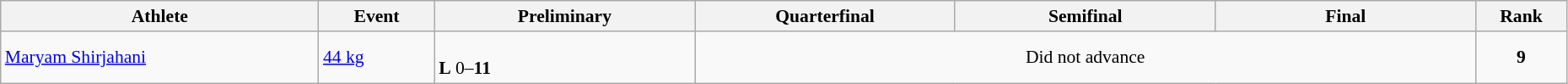<table class="wikitable" width="98%" style="text-align:left; font-size:90%">
<tr>
<th width="11%">Athlete</th>
<th width="4%">Event</th>
<th width="9%">Preliminary</th>
<th width="9%">Quarterfinal</th>
<th width="9%">Semifinal</th>
<th width="9%">Final</th>
<th width="3%">Rank</th>
</tr>
<tr>
<td><a href='#'>Maryam Shirjahani</a></td>
<td><a href='#'>44 kg</a></td>
<td><br><strong>L</strong> 0–<strong>11</strong></td>
<td colspan=3 align=center>Did not advance</td>
<td align=center><strong>9</strong></td>
</tr>
</table>
